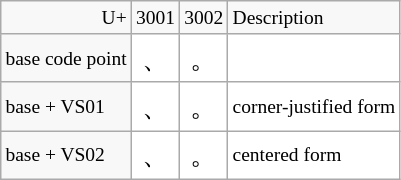<table class="wikitable nounderlines" style="border-collapse:collapse;background:#FFFFFF;font-size:large;text-align:center">
<tr style="background:#F8F8F8;font-size:small">
<td style="text-align:right">U+</td>
<td>3001</td>
<td>3002</td>
<td style="background:#F8F8F8;font-size:small;text-align:left">Description</td>
</tr>
<tr>
<td style="background:#F8F8F8;font-size:small;text-align:left">base code point</td>
<td>、</td>
<td>。</td>
<td style="font-size:small;text-align:left"></td>
</tr>
<tr>
<td style="background:#F8F8F8;font-size:small;text-align:left">base + VS01</td>
<td>、︀</td>
<td>。︀</td>
<td style="font-size:small;text-align:left">corner-justified form</td>
</tr>
<tr>
<td style="background:#F8F8F8;font-size:small;text-align:left">base + VS02</td>
<td>、︁</td>
<td>。︁</td>
<td style="font-size:small;text-align:left">centered form</td>
</tr>
</table>
